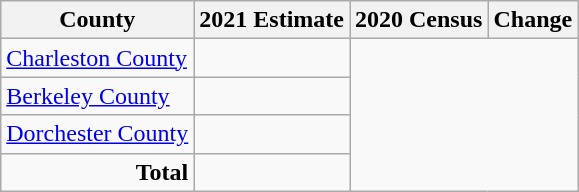<table class="wikitable sortable">
<tr>
<th>County</th>
<th>2021 Estimate</th>
<th>2020 Census</th>
<th>Change</th>
</tr>
<tr>
<td><a href='#'>Charleston County</a></td>
<td></td>
</tr>
<tr>
<td><a href='#'>Berkeley County</a></td>
<td></td>
</tr>
<tr>
<td><a href='#'>Dorchester County</a></td>
<td></td>
</tr>
<tr class=sortbottom>
<td align=right><strong>Total</strong></td>
<td></td>
</tr>
</table>
